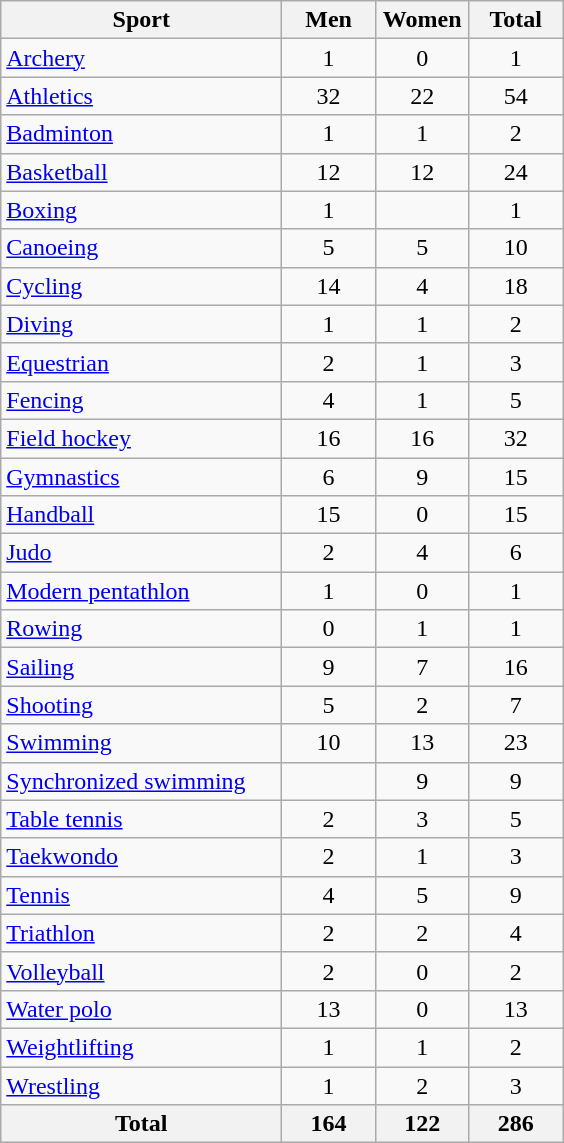<table class="wikitable sortable" style="text-align:center">
<tr>
<th width=180>Sport</th>
<th width=55>Men</th>
<th width=55>Women</th>
<th width=55>Total</th>
</tr>
<tr>
<td align=left><a href='#'>Archery</a></td>
<td>1</td>
<td>0</td>
<td>1</td>
</tr>
<tr>
<td align=left><a href='#'>Athletics</a></td>
<td>32</td>
<td>22</td>
<td>54</td>
</tr>
<tr>
<td align=left><a href='#'>Badminton</a></td>
<td>1</td>
<td>1</td>
<td>2</td>
</tr>
<tr>
<td align=left><a href='#'>Basketball</a></td>
<td>12</td>
<td>12</td>
<td>24</td>
</tr>
<tr>
<td align=left><a href='#'>Boxing</a></td>
<td>1</td>
<td></td>
<td>1</td>
</tr>
<tr>
<td align=left><a href='#'>Canoeing</a></td>
<td>5</td>
<td>5</td>
<td>10</td>
</tr>
<tr>
<td align=left><a href='#'>Cycling</a></td>
<td>14</td>
<td>4</td>
<td>18</td>
</tr>
<tr>
<td align=left><a href='#'>Diving</a></td>
<td>1</td>
<td>1</td>
<td>2</td>
</tr>
<tr>
<td align=left><a href='#'>Equestrian</a></td>
<td>2</td>
<td>1</td>
<td>3</td>
</tr>
<tr>
<td align=left><a href='#'>Fencing</a></td>
<td>4</td>
<td>1</td>
<td>5</td>
</tr>
<tr>
<td align=left><a href='#'>Field hockey</a></td>
<td>16</td>
<td>16</td>
<td>32</td>
</tr>
<tr>
<td align=left><a href='#'>Gymnastics</a></td>
<td>6</td>
<td>9</td>
<td>15</td>
</tr>
<tr>
<td align=left><a href='#'>Handball</a></td>
<td>15</td>
<td>0</td>
<td>15</td>
</tr>
<tr>
<td align=left><a href='#'>Judo</a></td>
<td>2</td>
<td>4</td>
<td>6</td>
</tr>
<tr>
<td align=left><a href='#'>Modern pentathlon</a></td>
<td>1</td>
<td>0</td>
<td>1</td>
</tr>
<tr>
<td align=left><a href='#'>Rowing</a></td>
<td>0</td>
<td>1</td>
<td>1</td>
</tr>
<tr>
<td align=left><a href='#'>Sailing</a></td>
<td>9</td>
<td>7</td>
<td>16</td>
</tr>
<tr>
<td align=left><a href='#'>Shooting</a></td>
<td>5</td>
<td>2</td>
<td>7</td>
</tr>
<tr>
<td align=left><a href='#'>Swimming</a></td>
<td>10</td>
<td>13</td>
<td>23</td>
</tr>
<tr>
<td align=left><a href='#'>Synchronized swimming</a></td>
<td></td>
<td>9</td>
<td>9</td>
</tr>
<tr>
<td align=left><a href='#'>Table tennis</a></td>
<td>2</td>
<td>3</td>
<td>5</td>
</tr>
<tr>
<td align=left><a href='#'>Taekwondo</a></td>
<td>2</td>
<td>1</td>
<td>3</td>
</tr>
<tr>
<td align=left><a href='#'>Tennis</a></td>
<td>4</td>
<td>5</td>
<td>9</td>
</tr>
<tr>
<td align=left><a href='#'>Triathlon</a></td>
<td>2</td>
<td>2</td>
<td>4</td>
</tr>
<tr>
<td align=left><a href='#'>Volleyball</a></td>
<td>2</td>
<td>0</td>
<td>2</td>
</tr>
<tr>
<td align=left><a href='#'>Water polo</a></td>
<td>13</td>
<td>0</td>
<td>13</td>
</tr>
<tr>
<td align=left><a href='#'>Weightlifting</a></td>
<td>1</td>
<td>1</td>
<td>2</td>
</tr>
<tr>
<td align=left><a href='#'>Wrestling</a></td>
<td>1</td>
<td>2</td>
<td>3</td>
</tr>
<tr class="sortbottom">
<th>Total</th>
<th>164</th>
<th>122</th>
<th>286</th>
</tr>
</table>
